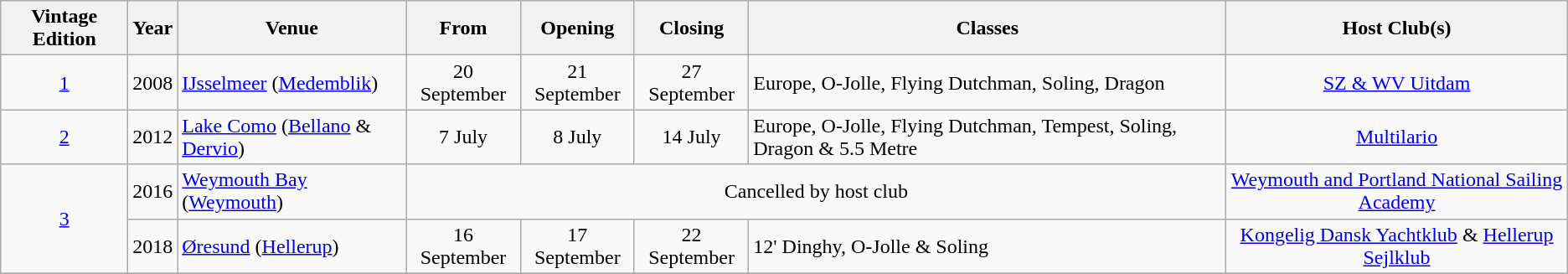<table class="wikitable" style="text-align:center">
<tr>
<th>Vintage Edition</th>
<th>Year</th>
<th>Venue</th>
<th>From</th>
<th>Opening</th>
<th>Closing</th>
<th>Classes</th>
<th>Host Club(s)</th>
</tr>
<tr>
<td><a href='#'>1</a></td>
<td>2008</td>
<td align=left><a href='#'>IJsselmeer</a> (<a href='#'>Medemblik</a>)</td>
<td>20 September</td>
<td>21 September</td>
<td>27 September</td>
<td align=left>Europe, O-Jolle, Flying Dutchman, Soling, Dragon</td>
<td><a href='#'>SZ & WV Uitdam</a></td>
</tr>
<tr>
<td><a href='#'>2</a></td>
<td>2012</td>
<td align=left><a href='#'>Lake Como</a> (<a href='#'>Bellano</a> & <a href='#'>Dervio</a>)</td>
<td>7 July</td>
<td>8 July</td>
<td>14 July</td>
<td align=left>Europe, O-Jolle, Flying Dutchman, Tempest, Soling, Dragon & 5.5 Metre</td>
<td><a href='#'>Multilario</a></td>
</tr>
<tr>
<td rowspan=2><a href='#'>3</a></td>
<td>2016 </td>
<td align=left><a href='#'>Weymouth Bay</a> (<a href='#'>Weymouth</a>)</td>
<td colspan=4>Cancelled by host club</td>
<td><a href='#'>Weymouth and Portland National Sailing Academy</a></td>
</tr>
<tr>
<td>2018</td>
<td align=left><a href='#'>Øresund</a> (<a href='#'>Hellerup</a>)</td>
<td>16 September</td>
<td>17 September</td>
<td>22 September</td>
<td align=left>12' Dinghy, O-Jolle & Soling</td>
<td><a href='#'>Kongelig Dansk Yachtklub</a> & <a href='#'>Hellerup Sejlklub</a></td>
</tr>
<tr>
</tr>
</table>
